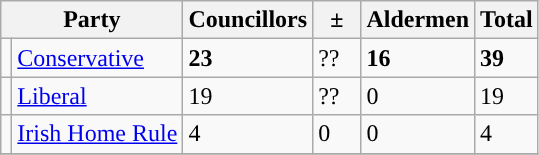<table class="wikitable">
<tr>
<th colspan="2">Party</th>
<th>Councillors</th>
<th>  ±  </th>
<th>Aldermen</th>
<th>Total</th>
</tr>
<tr>
<td style="background-color: "></td>
<td><a href='#'>Conservative</a></td>
<td><strong>23</strong></td>
<td>??</td>
<td><strong>16</strong></td>
<td><strong>39</strong></td>
</tr>
<tr>
<td style="background-color: "></td>
<td><a href='#'>Liberal</a></td>
<td>19</td>
<td>??</td>
<td>0</td>
<td>19</td>
</tr>
<tr>
<td style="background-color: "></td>
<td><a href='#'>Irish Home Rule</a></td>
<td>4</td>
<td>0</td>
<td>0</td>
<td>4</td>
</tr>
<tr>
</tr>
</table>
